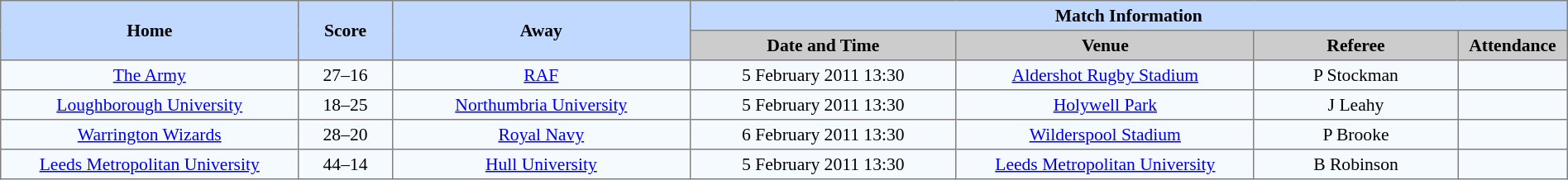<table border=1 style="border-collapse:collapse; font-size:90%; text-align:center;" cellpadding=3 cellspacing=0 width=100%>
<tr bgcolor=#C1D8FF>
<th rowspan=2 width=19%>Home</th>
<th rowspan=2 width=6%>Score</th>
<th rowspan=2 width=19%>Away</th>
<th colspan=6>Match Information</th>
</tr>
<tr bgcolor=#CCCCCC>
<th width=17%>Date and Time</th>
<th width=19%>Venue</th>
<th width=13%>Referee</th>
<th width=7%>Attendance</th>
</tr>
<tr bgcolor=#F5FAFF>
<td><a href='#'>The Army</a></td>
<td>27–16</td>
<td><a href='#'>RAF</a></td>
<td>5 February 2011 13:30</td>
<td><a href='#'>Aldershot Rugby Stadium</a></td>
<td>P Stockman</td>
<td></td>
</tr>
<tr bgcolor=#F5FAFF>
<td><a href='#'>Loughborough University</a></td>
<td>18–25</td>
<td><a href='#'>Northumbria University</a></td>
<td>5 February 2011 13:30</td>
<td><a href='#'>Holywell Park</a></td>
<td>J Leahy</td>
<td></td>
</tr>
<tr bgcolor=#F5FAFF>
<td><a href='#'>Warrington Wizards</a></td>
<td>28–20</td>
<td><a href='#'>Royal Navy</a></td>
<td>6 February 2011 13:30</td>
<td><a href='#'>Wilderspool Stadium</a></td>
<td>P Brooke</td>
<td></td>
</tr>
<tr bgcolor=#F5FAFF>
<td><a href='#'>Leeds Metropolitan University</a></td>
<td>44–14</td>
<td><a href='#'>Hull University</a></td>
<td>5 February 2011 13:30</td>
<td><a href='#'>Leeds Metropolitan University</a></td>
<td>B Robinson</td>
<td></td>
</tr>
</table>
